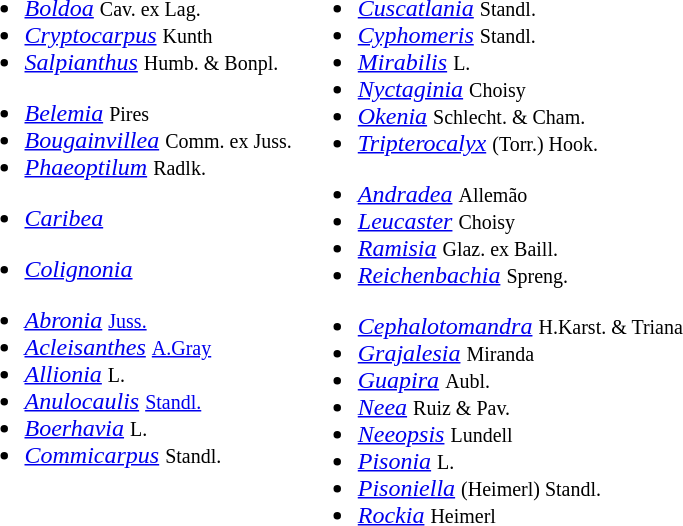<table>
<tr valign=top>
<td><br><ul><li><em><a href='#'>Boldoa</a></em> <small>Cav. ex Lag.</small></li><li><em><a href='#'>Cryptocarpus</a></em> <small>Kunth</small></li><li><em><a href='#'>Salpianthus</a></em> <small>Humb. & Bonpl.</small></li></ul><ul><li><em><a href='#'>Belemia</a></em> <small>Pires</small></li><li><em><a href='#'>Bougainvillea</a></em> <small>Comm. ex Juss.</small></li><li><em><a href='#'>Phaeoptilum</a></em> <small>Radlk.</small></li></ul><ul><li><em><a href='#'>Caribea</a></em></li></ul><ul><li><em><a href='#'>Colignonia</a></em></li></ul><ul><li><em><a href='#'>Abronia</a></em> <small><a href='#'>Juss.</a></small></li><li><em><a href='#'>Acleisanthes</a></em> <small><a href='#'>A.Gray</a></small></li><li><em><a href='#'>Allionia</a></em> <small>L.</small></li><li><em><a href='#'>Anulocaulis</a></em> <small><a href='#'>Standl.</a></small></li><li><em><a href='#'>Boerhavia</a></em> <small>L.</small></li><li><em><a href='#'>Commicarpus</a></em> <small>Standl.</small></li></ul></td>
<td><br><ul><li><em><a href='#'>Cuscatlania</a></em> <small>Standl.</small></li><li><em><a href='#'>Cyphomeris</a></em> <small>Standl.</small></li><li><em><a href='#'>Mirabilis</a></em> <small>L.</small></li><li><em><a href='#'>Nyctaginia</a></em> <small>Choisy</small></li><li><em><a href='#'>Okenia</a></em> <small>Schlecht. & Cham.</small></li><li><em><a href='#'>Tripterocalyx</a></em> <small>(Torr.) Hook.</small></li></ul><ul><li><em><a href='#'>Andradea</a></em> <small>Allemão</small></li><li><em><a href='#'>Leucaster</a></em> <small>Choisy</small></li><li><em><a href='#'>Ramisia</a></em> <small>Glaz. ex Baill.</small></li><li><em><a href='#'>Reichenbachia</a></em> <small>Spreng.</small></li></ul><ul><li><em><a href='#'>Cephalotomandra</a></em> <small>H.Karst. & Triana</small></li><li><em><a href='#'>Grajalesia</a></em> <small>Miranda</small></li><li><em><a href='#'>Guapira</a></em> <small>Aubl.</small></li><li><em><a href='#'>Neea</a></em> <small>Ruiz & Pav.</small></li><li><em><a href='#'>Neeopsis</a></em> <small>Lundell</small></li><li><em><a href='#'>Pisonia</a></em> <small>L.</small></li><li><em><a href='#'>Pisoniella</a></em> <small>(Heimerl) Standl.</small></li><li><em><a href='#'>Rockia</a></em> <small>Heimerl</small></li></ul></td>
</tr>
</table>
